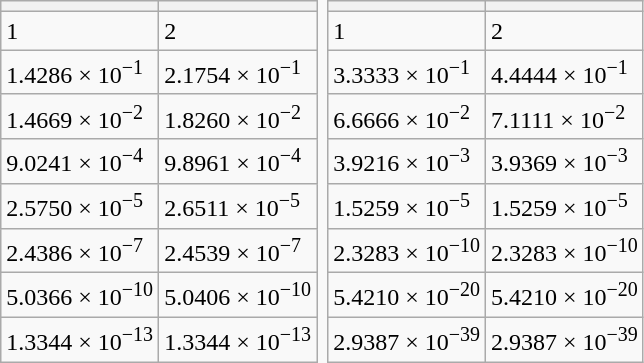<table class=wikitable style="border: none;">
<tr>
<th scope=col></th>
<th scope=col></th>
<td rowspan=9 style="border: none;"></td>
<th scope=col></th>
<th scope=col></th>
</tr>
<tr>
<td>1</td>
<td>2</td>
<td>1</td>
<td>2</td>
</tr>
<tr>
<td>1.4286 × 10<sup>−1</sup></td>
<td>2.1754 × 10<sup>−1</sup></td>
<td>3.3333 × 10<sup>−1</sup></td>
<td>4.4444 × 10<sup>−1</sup></td>
</tr>
<tr>
<td>1.4669 × 10<sup>−2</sup></td>
<td>1.8260 × 10<sup>−2</sup></td>
<td>6.6666 × 10<sup>−2</sup></td>
<td>7.1111 × 10<sup>−2</sup></td>
</tr>
<tr>
<td>9.0241 × 10<sup>−4</sup></td>
<td>9.8961 × 10<sup>−4</sup></td>
<td>3.9216 × 10<sup>−3</sup></td>
<td>3.9369 × 10<sup>−3</sup></td>
</tr>
<tr>
<td>2.5750 × 10<sup>−5</sup></td>
<td>2.6511 × 10<sup>−5</sup></td>
<td>1.5259 × 10<sup>−5</sup></td>
<td>1.5259 × 10<sup>−5</sup></td>
</tr>
<tr>
<td>2.4386 × 10<sup>−7</sup></td>
<td>2.4539 × 10<sup>−7</sup></td>
<td>2.3283 × 10<sup>−10</sup></td>
<td>2.3283 × 10<sup>−10</sup></td>
</tr>
<tr>
<td>5.0366 × 10<sup>−10</sup></td>
<td>5.0406 × 10<sup>−10</sup></td>
<td>5.4210 × 10<sup>−20</sup></td>
<td>5.4210 × 10<sup>−20</sup></td>
</tr>
<tr>
<td>1.3344 × 10<sup>−13</sup></td>
<td>1.3344 × 10<sup>−13</sup></td>
<td>2.9387 × 10<sup>−39</sup></td>
<td>2.9387 × 10<sup>−39</sup></td>
</tr>
</table>
